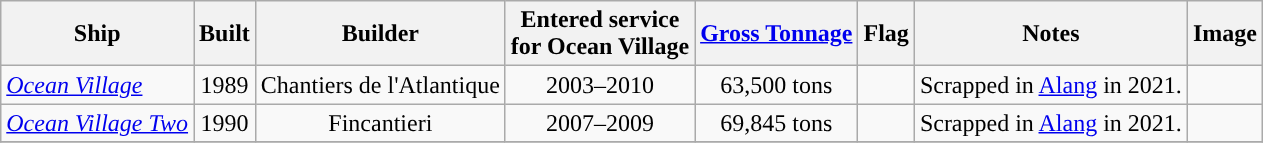<table class="wikitable sortable">
<tr>
<th>Ship</th>
<th>Built</th>
<th>Builder</th>
<th>Entered service <br>for Ocean Village</th>
<th><a href='#'>Gross Tonnage</a></th>
<th>Flag</th>
<th>Notes</th>
<th>Image</th>
</tr>
<tr>
<td><em><a href='#'>Ocean Village</a></em></td>
<td align="Center">1989</td>
<td align="Center">Chantiers de l'Atlantique</td>
<td align="Center">2003–2010</td>
<td align="Center">63,500 tons</td>
<td align="Center"></td>
<td align="Left">Scrapped in <a href='#'>Alang</a> in 2021.</td>
<td></td>
</tr>
<tr>
<td><em><a href='#'>Ocean Village Two</a></em></td>
<td align="Center">1990</td>
<td align="Center">Fincantieri</td>
<td align="Center">2007–2009</td>
<td align="Center">69,845 tons</td>
<td align="Center"></td>
<td align="Left">Scrapped in <a href='#'>Alang</a> in 2021.</td>
<td></td>
</tr>
<tr>
</tr>
</table>
